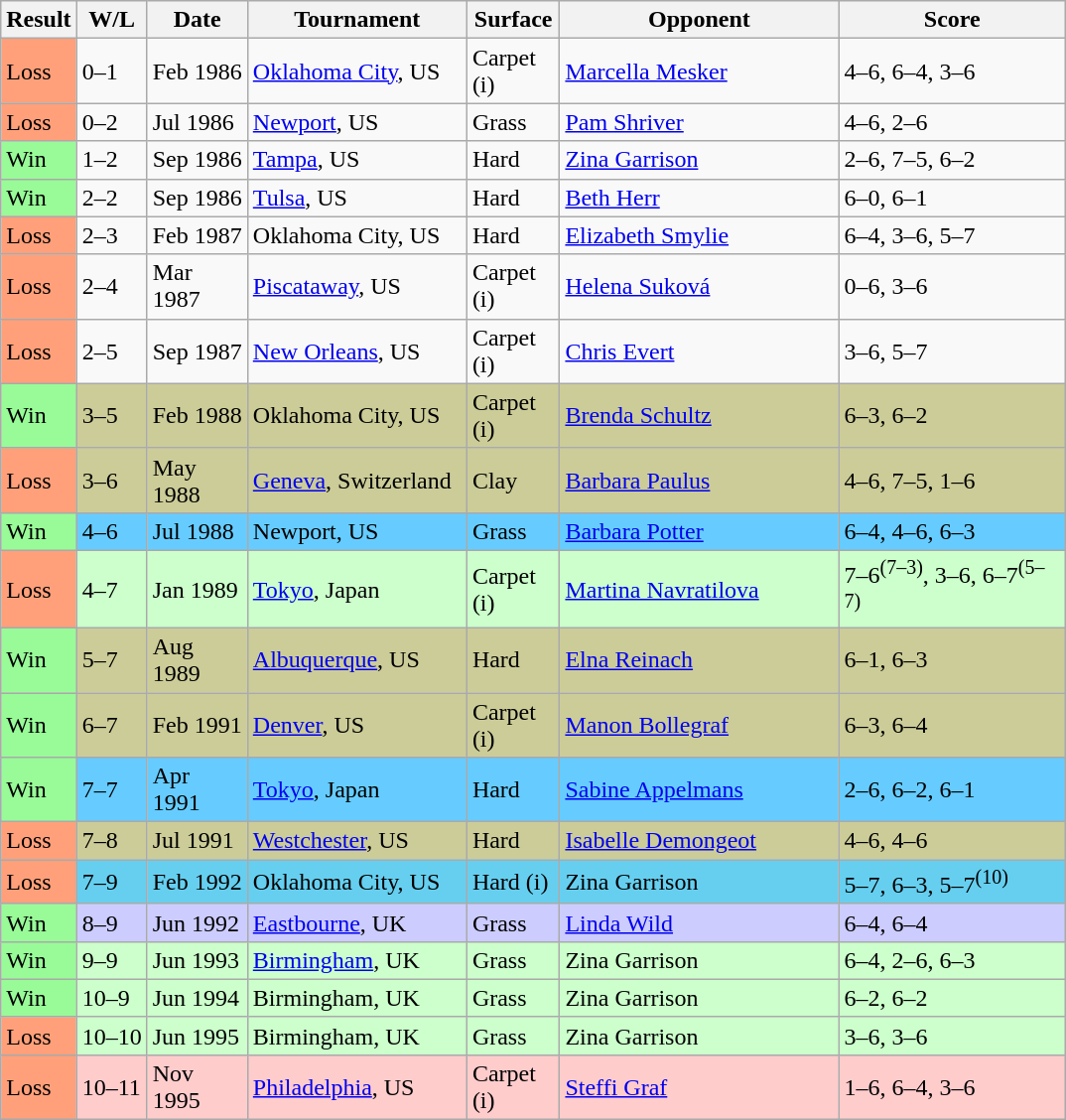<table class="sortable wikitable">
<tr>
<th>Result</th>
<th style="width:40px" class="unsortable">W/L</th>
<th style="width:60px">Date</th>
<th style="width:140px">Tournament</th>
<th style="width:55px">Surface</th>
<th style="width:180px">Opponent</th>
<th style="width:145px" class="unsortable">Score</th>
</tr>
<tr>
<td style="background:#ffa07a;">Loss</td>
<td>0–1</td>
<td>Feb 1986</td>
<td><a href='#'>Oklahoma City</a>, US</td>
<td>Carpet (i)</td>
<td> <a href='#'>Marcella Mesker</a></td>
<td>4–6, 6–4, 3–6</td>
</tr>
<tr>
<td style="background:#ffa07a;">Loss</td>
<td>0–2</td>
<td>Jul 1986</td>
<td><a href='#'>Newport</a>, US</td>
<td>Grass</td>
<td> <a href='#'>Pam Shriver</a></td>
<td>4–6, 2–6</td>
</tr>
<tr>
<td style="background:#98fb98;">Win</td>
<td>1–2</td>
<td>Sep 1986</td>
<td><a href='#'>Tampa</a>, US</td>
<td>Hard</td>
<td> <a href='#'>Zina Garrison</a></td>
<td>2–6, 7–5, 6–2</td>
</tr>
<tr>
<td style="background:#98fb98;">Win</td>
<td>2–2</td>
<td>Sep 1986</td>
<td><a href='#'>Tulsa</a>, US</td>
<td>Hard</td>
<td> <a href='#'>Beth Herr</a></td>
<td>6–0, 6–1</td>
</tr>
<tr>
<td style="background:#ffa07a;">Loss</td>
<td>2–3</td>
<td>Feb 1987</td>
<td>Oklahoma City, US</td>
<td>Hard</td>
<td> <a href='#'>Elizabeth Smylie</a></td>
<td>6–4, 3–6, 5–7</td>
</tr>
<tr>
<td style="background:#ffa07a;">Loss</td>
<td>2–4</td>
<td>Mar 1987</td>
<td><a href='#'>Piscataway</a>, US</td>
<td>Carpet (i)</td>
<td> <a href='#'>Helena Suková</a></td>
<td>0–6, 3–6</td>
</tr>
<tr>
<td style="background:#ffa07a;">Loss</td>
<td>2–5</td>
<td>Sep 1987</td>
<td><a href='#'>New Orleans</a>, US</td>
<td>Carpet (i)</td>
<td> <a href='#'>Chris Evert</a></td>
<td>3–6, 5–7</td>
</tr>
<tr bgcolor="#CCCC99">
<td style="background:#98fb98;">Win</td>
<td>3–5</td>
<td>Feb 1988</td>
<td>Oklahoma City, US</td>
<td>Carpet (i)</td>
<td> <a href='#'>Brenda Schultz</a></td>
<td>6–3, 6–2</td>
</tr>
<tr bgcolor="#CCCC99">
<td style="background:#ffa07a;">Loss</td>
<td>3–6</td>
<td>May 1988</td>
<td><a href='#'>Geneva</a>, Switzerland</td>
<td>Clay</td>
<td> <a href='#'>Barbara Paulus</a></td>
<td>4–6, 7–5, 1–6</td>
</tr>
<tr bgcolor="#66CCFF">
<td style="background:#98fb98;">Win</td>
<td>4–6</td>
<td>Jul 1988</td>
<td>Newport, US</td>
<td>Grass</td>
<td> <a href='#'>Barbara Potter</a></td>
<td>6–4, 4–6, 6–3</td>
</tr>
<tr bgcolor="#CCFFCC">
<td style="background:#ffa07a;">Loss</td>
<td>4–7</td>
<td>Jan 1989</td>
<td><a href='#'>Tokyo</a>, Japan</td>
<td>Carpet (i)</td>
<td> <a href='#'>Martina Navratilova</a></td>
<td>7–6<sup>(7–3)</sup>, 3–6, 6–7<sup>(5–7)</sup></td>
</tr>
<tr bgcolor="#CCCC99">
<td style="background:#98fb98;">Win</td>
<td>5–7</td>
<td>Aug 1989</td>
<td><a href='#'>Albuquerque</a>, US</td>
<td>Hard</td>
<td> <a href='#'>Elna Reinach</a></td>
<td>6–1, 6–3</td>
</tr>
<tr bgcolor="#CCCC99">
<td style="background:#98fb98;">Win</td>
<td>6–7</td>
<td>Feb 1991</td>
<td><a href='#'>Denver</a>, US</td>
<td>Carpet (i)</td>
<td> <a href='#'>Manon Bollegraf</a></td>
<td>6–3, 6–4</td>
</tr>
<tr bgcolor="#66CCFF">
<td style="background:#98fb98;">Win</td>
<td>7–7</td>
<td>Apr 1991</td>
<td><a href='#'>Tokyo</a>, Japan</td>
<td>Hard</td>
<td> <a href='#'>Sabine Appelmans</a></td>
<td>2–6, 6–2, 6–1</td>
</tr>
<tr bgcolor="#CCCC99">
<td style="background:#ffa07a;">Loss</td>
<td>7–8</td>
<td>Jul 1991</td>
<td><a href='#'>Westchester</a>, US</td>
<td>Hard</td>
<td> <a href='#'>Isabelle Demongeot</a></td>
<td>4–6, 4–6</td>
</tr>
<tr bgcolor="#66CCFFF">
<td style="background:#ffa07a;">Loss</td>
<td>7–9</td>
<td>Feb 1992</td>
<td>Oklahoma City, US</td>
<td>Hard (i)</td>
<td> Zina Garrison</td>
<td>5–7, 6–3, 5–7<sup>(10)</sup></td>
</tr>
<tr bgcolor="#CCCCFF">
<td style="background:#98fb98;">Win</td>
<td>8–9</td>
<td>Jun 1992</td>
<td><a href='#'>Eastbourne</a>, UK</td>
<td>Grass</td>
<td> <a href='#'>Linda Wild</a></td>
<td>6–4, 6–4</td>
</tr>
<tr bgcolor="#CCFFCC">
<td style="background:#98fb98;">Win</td>
<td>9–9</td>
<td>Jun 1993</td>
<td><a href='#'>Birmingham</a>, UK</td>
<td>Grass</td>
<td> Zina Garrison</td>
<td>6–4, 2–6, 6–3</td>
</tr>
<tr bgcolor="#CCFFCC">
<td style="background:#98fb98;">Win</td>
<td>10–9</td>
<td>Jun 1994</td>
<td>Birmingham, UK</td>
<td>Grass</td>
<td> Zina Garrison</td>
<td>6–2, 6–2</td>
</tr>
<tr bgcolor="#CCFFCC">
<td style="background:#ffa07a;">Loss</td>
<td>10–10</td>
<td>Jun 1995</td>
<td>Birmingham, UK</td>
<td>Grass</td>
<td> Zina Garrison</td>
<td>3–6, 3–6</td>
</tr>
<tr bgcolor="#FFCCCC">
<td style="background:#ffa07a;">Loss</td>
<td>10–11</td>
<td>Nov 1995</td>
<td><a href='#'>Philadelphia</a>, US</td>
<td>Carpet (i)</td>
<td> <a href='#'>Steffi Graf</a></td>
<td>1–6, 6–4, 3–6</td>
</tr>
</table>
